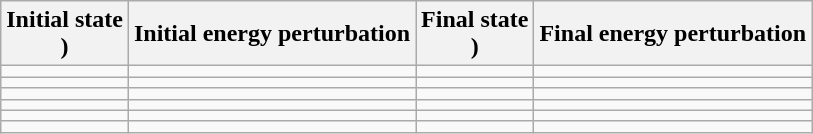<table class="wikitable">
<tr>
<th>Initial state<br>)<br></th>
<th>Initial energy perturbation</th>
<th>Final state<br>)<br></th>
<th>Final energy perturbation</th>
</tr>
<tr>
<td></td>
<td></td>
<td></td>
<td></td>
</tr>
<tr>
<td></td>
<td></td>
<td></td>
<td></td>
</tr>
<tr>
<td></td>
<td></td>
<td></td>
<td></td>
</tr>
<tr>
<td></td>
<td></td>
<td></td>
<td></td>
</tr>
<tr>
<td></td>
<td></td>
<td></td>
<td></td>
</tr>
<tr>
<td></td>
<td></td>
<td></td>
<td></td>
</tr>
</table>
